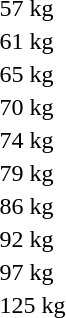<table>
<tr>
<td rowspan=2>57 kg</td>
<td rowspan=2></td>
<td rowspan=2></td>
<td></td>
</tr>
<tr>
<td></td>
</tr>
<tr>
<td rowspan=2>61 kg</td>
<td rowspan=2></td>
<td rowspan=2></td>
<td></td>
</tr>
<tr>
<td></td>
</tr>
<tr>
<td rowspan=2>65 kg</td>
<td rowspan=2></td>
<td rowspan=2></td>
<td></td>
</tr>
<tr>
<td></td>
</tr>
<tr>
<td rowspan=2>70 kg</td>
<td rowspan=2></td>
<td rowspan=2></td>
<td></td>
</tr>
<tr>
<td></td>
</tr>
<tr>
<td rowspan=2>74 kg</td>
<td rowspan=2></td>
<td rowspan=2></td>
<td></td>
</tr>
<tr>
<td></td>
</tr>
<tr>
<td rowspan=2>79 kg</td>
<td rowspan=2></td>
<td rowspan=2></td>
<td></td>
</tr>
<tr>
<td></td>
</tr>
<tr>
<td rowspan=2>86 kg</td>
<td rowspan=2></td>
<td rowspan=2></td>
<td></td>
</tr>
<tr>
<td></td>
</tr>
<tr>
<td rowspan=2>92 kg</td>
<td rowspan=2></td>
<td rowspan=2></td>
<td></td>
</tr>
<tr>
<td></td>
</tr>
<tr>
<td rowspan=2>97 kg</td>
<td rowspan=2></td>
<td rowspan=2></td>
<td></td>
</tr>
<tr>
<td></td>
</tr>
<tr>
<td rowspan=2>125 kg</td>
<td rowspan=2></td>
<td rowspan=2></td>
<td></td>
</tr>
<tr>
<td></td>
</tr>
</table>
